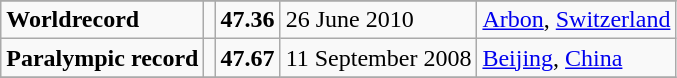<table class="wikitable">
<tr>
</tr>
<tr>
<td><strong>Worldrecord</strong></td>
<td></td>
<td><strong>47.36</strong></td>
<td>26 June 2010</td>
<td><a href='#'>Arbon</a>, <a href='#'>Switzerland</a></td>
</tr>
<tr>
<td><strong>Paralympic record</strong></td>
<td></td>
<td><strong>47.67</strong></td>
<td>11 September 2008</td>
<td><a href='#'>Beijing</a>, <a href='#'>China</a></td>
</tr>
<tr>
</tr>
</table>
